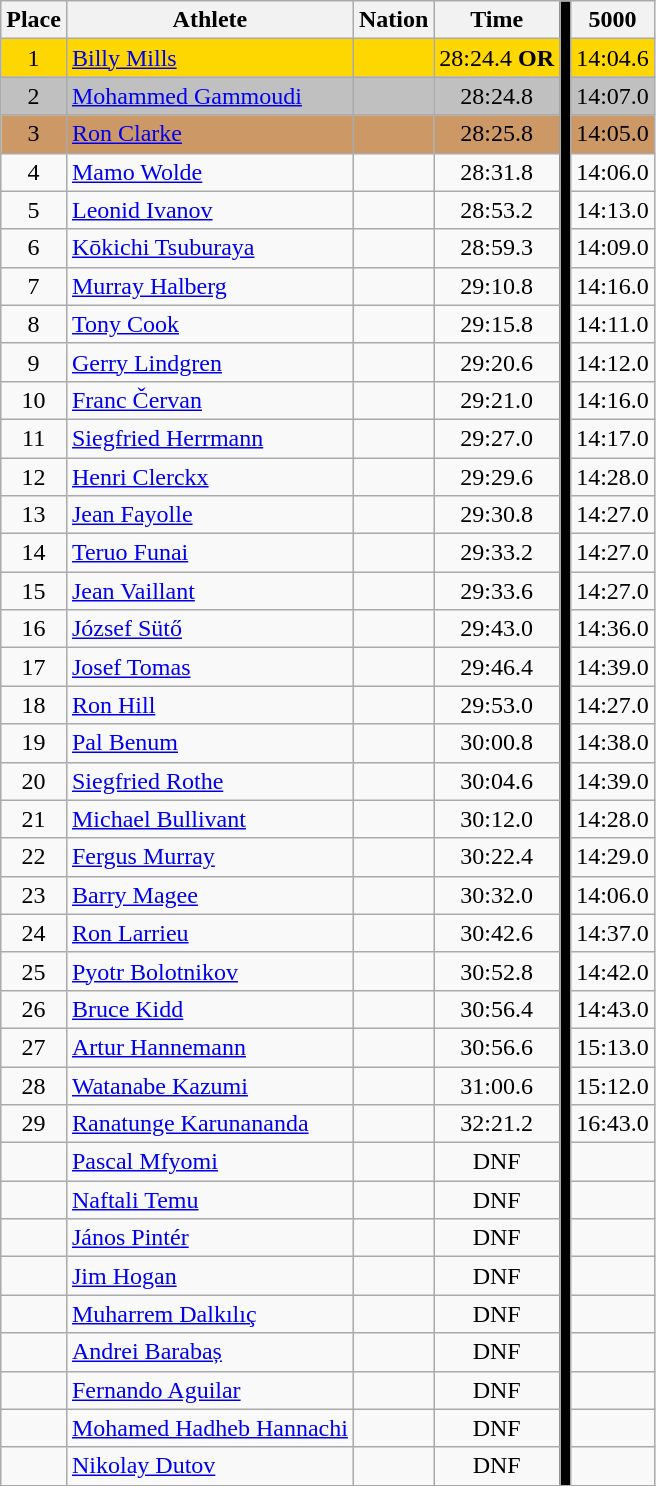<table class=wikitable>
<tr>
<th>Place</th>
<th>Athlete</th>
<th>Nation</th>
<th>Time</th>
<td rowspan=39 bgcolor=black></td>
<th>5000</th>
</tr>
<tr align=center bgcolor=gold>
<td>1</td>
<td align=left><a href='#'>Billy Mills</a></td>
<td align=left></td>
<td>28:24.4 <strong>OR</strong></td>
<td>14:04.6</td>
</tr>
<tr align=center bgcolor=silver>
<td>2</td>
<td align=left><a href='#'>Mohammed Gammoudi</a></td>
<td align=left></td>
<td>28:24.8</td>
<td>14:07.0</td>
</tr>
<tr align="center" bgcolor="#cc9966">
<td>3</td>
<td align=left><a href='#'>Ron Clarke</a></td>
<td align=left></td>
<td>28:25.8</td>
<td>14:05.0</td>
</tr>
<tr align=center>
<td>4</td>
<td align=left><a href='#'>Mamo Wolde</a></td>
<td align=left></td>
<td>28:31.8</td>
<td>14:06.0</td>
</tr>
<tr align=center>
<td>5</td>
<td align=left><a href='#'>Leonid Ivanov</a></td>
<td align=left></td>
<td>28:53.2</td>
<td>14:13.0</td>
</tr>
<tr align=center>
<td>6</td>
<td align=left><a href='#'>Kōkichi Tsuburaya</a></td>
<td align=left></td>
<td>28:59.3</td>
<td>14:09.0</td>
</tr>
<tr align=center>
<td>7</td>
<td align=left><a href='#'>Murray Halberg</a></td>
<td align=left></td>
<td>29:10.8</td>
<td>14:16.0</td>
</tr>
<tr align=center>
<td>8</td>
<td align=left><a href='#'>Tony Cook</a></td>
<td align=left></td>
<td>29:15.8</td>
<td>14:11.0</td>
</tr>
<tr align=center>
<td>9</td>
<td align=left><a href='#'>Gerry Lindgren</a></td>
<td align=left></td>
<td>29:20.6</td>
<td>14:12.0</td>
</tr>
<tr align=center>
<td>10</td>
<td align=left><a href='#'>Franc Červan</a></td>
<td align=left></td>
<td>29:21.0</td>
<td>14:16.0</td>
</tr>
<tr align=center>
<td>11</td>
<td align=left><a href='#'>Siegfried Herrmann</a></td>
<td align=left></td>
<td>29:27.0</td>
<td>14:17.0</td>
</tr>
<tr align=center>
<td>12</td>
<td align=left><a href='#'>Henri Clerckx</a></td>
<td align=left></td>
<td>29:29.6</td>
<td>14:28.0</td>
</tr>
<tr align=center>
<td>13</td>
<td align=left><a href='#'>Jean Fayolle</a></td>
<td align=left></td>
<td>29:30.8</td>
<td>14:27.0</td>
</tr>
<tr align=center>
<td>14</td>
<td align=left><a href='#'>Teruo Funai</a></td>
<td align=left></td>
<td>29:33.2</td>
<td>14:27.0</td>
</tr>
<tr align=center>
<td>15</td>
<td align=left><a href='#'>Jean Vaillant</a></td>
<td align=left></td>
<td>29:33.6</td>
<td>14:27.0</td>
</tr>
<tr align=center>
<td>16</td>
<td align=left><a href='#'>József Sütő</a></td>
<td align=left></td>
<td>29:43.0</td>
<td>14:36.0</td>
</tr>
<tr align=center>
<td>17</td>
<td align=left><a href='#'>Josef Tomas</a></td>
<td align=left></td>
<td>29:46.4</td>
<td>14:39.0</td>
</tr>
<tr align=center>
<td>18</td>
<td align=left><a href='#'>Ron Hill</a></td>
<td align=left></td>
<td>29:53.0</td>
<td>14:27.0</td>
</tr>
<tr align=center>
<td>19</td>
<td align=left><a href='#'>Pal Benum</a></td>
<td align=left></td>
<td>30:00.8</td>
<td>14:38.0</td>
</tr>
<tr align=center>
<td>20</td>
<td align=left><a href='#'>Siegfried Rothe</a></td>
<td align=left></td>
<td>30:04.6</td>
<td>14:39.0</td>
</tr>
<tr align=center>
<td>21</td>
<td align=left><a href='#'>Michael Bullivant</a></td>
<td align=left></td>
<td>30:12.0</td>
<td>14:28.0</td>
</tr>
<tr align=center>
<td>22</td>
<td align=left><a href='#'>Fergus Murray</a></td>
<td align=left></td>
<td>30:22.4</td>
<td>14:29.0</td>
</tr>
<tr align=center>
<td>23</td>
<td align=left><a href='#'>Barry Magee</a></td>
<td align=left></td>
<td>30:32.0</td>
<td>14:06.0</td>
</tr>
<tr align=center>
<td>24</td>
<td align=left><a href='#'>Ron Larrieu</a></td>
<td align=left></td>
<td>30:42.6</td>
<td>14:37.0</td>
</tr>
<tr align=center>
<td>25</td>
<td align=left><a href='#'>Pyotr Bolotnikov</a></td>
<td align=left></td>
<td>30:52.8</td>
<td>14:42.0</td>
</tr>
<tr align=center>
<td>26</td>
<td align=left><a href='#'>Bruce Kidd</a></td>
<td align=left></td>
<td>30:56.4</td>
<td>14:43.0</td>
</tr>
<tr align=center>
<td>27</td>
<td align=left><a href='#'>Artur Hannemann</a></td>
<td align=left></td>
<td>30:56.6</td>
<td>15:13.0</td>
</tr>
<tr align=center>
<td>28</td>
<td align=left><a href='#'>Watanabe Kazumi</a></td>
<td align=left></td>
<td>31:00.6</td>
<td>15:12.0</td>
</tr>
<tr align=center>
<td>29</td>
<td align=left><a href='#'>Ranatunge Karunananda</a></td>
<td align=left></td>
<td>32:21.2</td>
<td>16:43.0</td>
</tr>
<tr align=center>
<td></td>
<td align=left><a href='#'>Pascal Mfyomi</a></td>
<td align=left></td>
<td>DNF</td>
<td></td>
</tr>
<tr align=center>
<td></td>
<td align=left><a href='#'>Naftali Temu</a></td>
<td align=left></td>
<td>DNF</td>
<td></td>
</tr>
<tr align=center>
<td></td>
<td align=left><a href='#'>János Pintér</a></td>
<td align=left></td>
<td>DNF</td>
<td></td>
</tr>
<tr align=center>
<td></td>
<td align=left><a href='#'>Jim Hogan</a></td>
<td align=left></td>
<td>DNF</td>
<td></td>
</tr>
<tr align=center>
<td></td>
<td align=left><a href='#'>Muharrem Dalkılıç</a></td>
<td align=left></td>
<td>DNF</td>
<td></td>
</tr>
<tr align=center>
<td></td>
<td align=left><a href='#'>Andrei Barabaș</a></td>
<td align=left></td>
<td>DNF</td>
<td></td>
</tr>
<tr align=center>
<td></td>
<td align=left><a href='#'>Fernando Aguilar</a></td>
<td align=left></td>
<td>DNF</td>
<td></td>
</tr>
<tr align=center>
<td></td>
<td align=left><a href='#'>Mohamed Hadheb Hannachi</a></td>
<td align=left></td>
<td>DNF</td>
<td></td>
</tr>
<tr align=center>
<td></td>
<td align=left><a href='#'>Nikolay Dutov</a></td>
<td align=left></td>
<td>DNF</td>
<td></td>
</tr>
</table>
